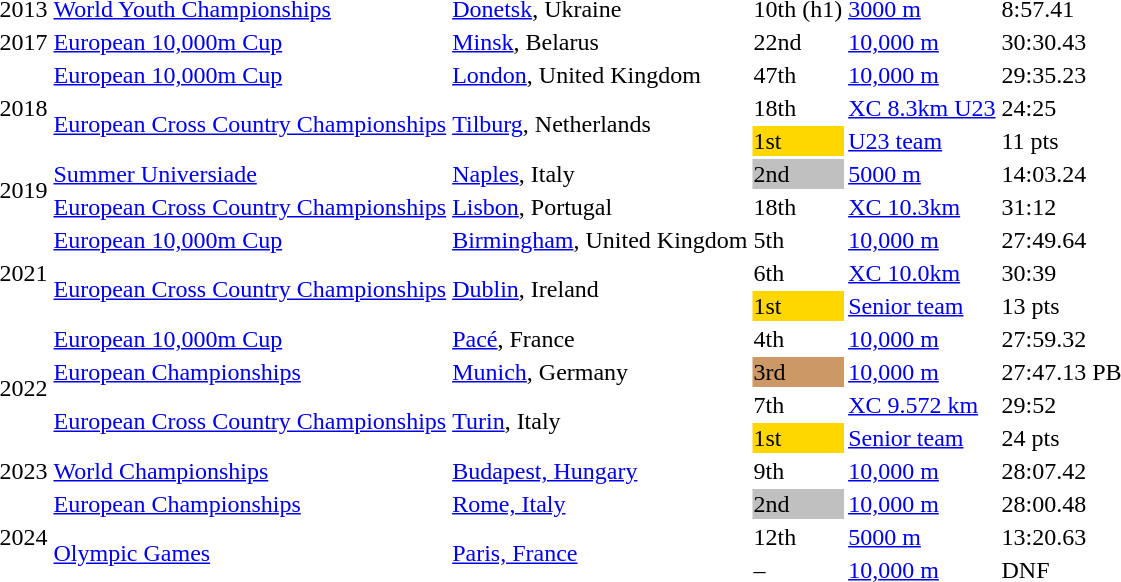<table>
<tr>
<td>2013</td>
<td><a href='#'>World Youth Championships</a></td>
<td><a href='#'>Donetsk</a>, Ukraine</td>
<td>10th (h1)</td>
<td><a href='#'>3000 m</a></td>
<td>8:57.41</td>
</tr>
<tr>
<td>2017</td>
<td><a href='#'>European 10,000m Cup</a></td>
<td><a href='#'>Minsk</a>, Belarus</td>
<td>22nd</td>
<td><a href='#'>10,000 m</a></td>
<td>30:30.43</td>
</tr>
<tr>
<td rowspan=3>2018</td>
<td><a href='#'>European 10,000m Cup</a></td>
<td><a href='#'>London</a>, United Kingdom</td>
<td>47th</td>
<td><a href='#'>10,000 m</a></td>
<td>29:35.23</td>
</tr>
<tr>
<td rowspan=2><a href='#'>European Cross Country Championships</a></td>
<td rowspan=2><a href='#'>Tilburg</a>, Netherlands</td>
<td>18th</td>
<td><a href='#'>XC 8.3km U23</a></td>
<td>24:25</td>
</tr>
<tr>
<td bgcolor=gold>1st</td>
<td><a href='#'>U23 team</a></td>
<td>11 pts</td>
</tr>
<tr>
<td rowspan=2>2019</td>
<td><a href='#'>Summer Universiade</a></td>
<td><a href='#'>Naples</a>, Italy</td>
<td bgcolor=silver>2nd</td>
<td><a href='#'>5000 m</a></td>
<td>14:03.24</td>
</tr>
<tr>
<td><a href='#'>European Cross Country Championships</a></td>
<td><a href='#'>Lisbon</a>, Portugal</td>
<td>18th</td>
<td><a href='#'>XC 10.3km</a></td>
<td>31:12</td>
</tr>
<tr>
<td rowspan=3>2021</td>
<td><a href='#'>European 10,000m Cup</a></td>
<td><a href='#'>Birmingham</a>, United Kingdom</td>
<td>5th</td>
<td><a href='#'>10,000 m</a></td>
<td>27:49.64 </td>
</tr>
<tr>
<td rowspan=2><a href='#'>European Cross Country Championships</a></td>
<td rowspan=2><a href='#'>Dublin</a>, Ireland</td>
<td>6th</td>
<td><a href='#'>XC 10.0km</a></td>
<td>30:39</td>
</tr>
<tr>
<td bgcolor=gold>1st</td>
<td><a href='#'>Senior team</a></td>
<td>13 pts</td>
</tr>
<tr>
<td rowspan=4>2022</td>
<td><a href='#'>European 10,000m Cup</a></td>
<td><a href='#'>Pacé</a>, France</td>
<td>4th</td>
<td><a href='#'>10,000 m</a></td>
<td>27:59.32 </td>
</tr>
<tr>
<td><a href='#'>European Championships</a></td>
<td><a href='#'>Munich</a>, Germany</td>
<td bgcolor=cc9966>3rd</td>
<td><a href='#'>10,000 m</a></td>
<td>27:47.13 PB</td>
</tr>
<tr>
<td rowspan=2><a href='#'>European Cross Country Championships</a></td>
<td rowspan=2><a href='#'>Turin</a>, Italy</td>
<td>7th</td>
<td><a href='#'>XC 9.572 km</a></td>
<td>29:52</td>
</tr>
<tr>
<td bgcolor=gold>1st</td>
<td><a href='#'>Senior team</a></td>
<td>24 pts</td>
</tr>
<tr>
<td>2023</td>
<td><a href='#'>World Championships</a></td>
<td><a href='#'>Budapest, Hungary</a></td>
<td>9th</td>
<td><a href='#'>10,000 m</a></td>
<td>28:07.42</td>
</tr>
<tr>
<td rowspan=3>2024</td>
<td><a href='#'>European Championships</a></td>
<td><a href='#'>Rome, Italy</a></td>
<td bgcolor=silver>2nd</td>
<td><a href='#'>10,000 m</a></td>
<td>28:00.48</td>
</tr>
<tr>
<td rowspan=2><a href='#'>Olympic Games</a></td>
<td rowspan=2><a href='#'>Paris, France</a></td>
<td>12th</td>
<td><a href='#'>5000 m</a></td>
<td>13:20.63</td>
</tr>
<tr>
<td>–</td>
<td><a href='#'>10,000 m</a></td>
<td>DNF</td>
</tr>
</table>
